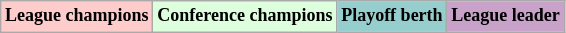<table class="wikitable"  style="text-align:center; font-size:75%;">
<tr>
<td style="background:#fcc;"><strong>League champions</strong></td>
<td style="background:#dfd;"><strong>Conference champions</strong></td>
<td style="background:#96cdcd;"><strong>Playoff berth</strong></td>
<td style="background:#c8a2c8;"><strong>League leader</strong></td>
</tr>
</table>
